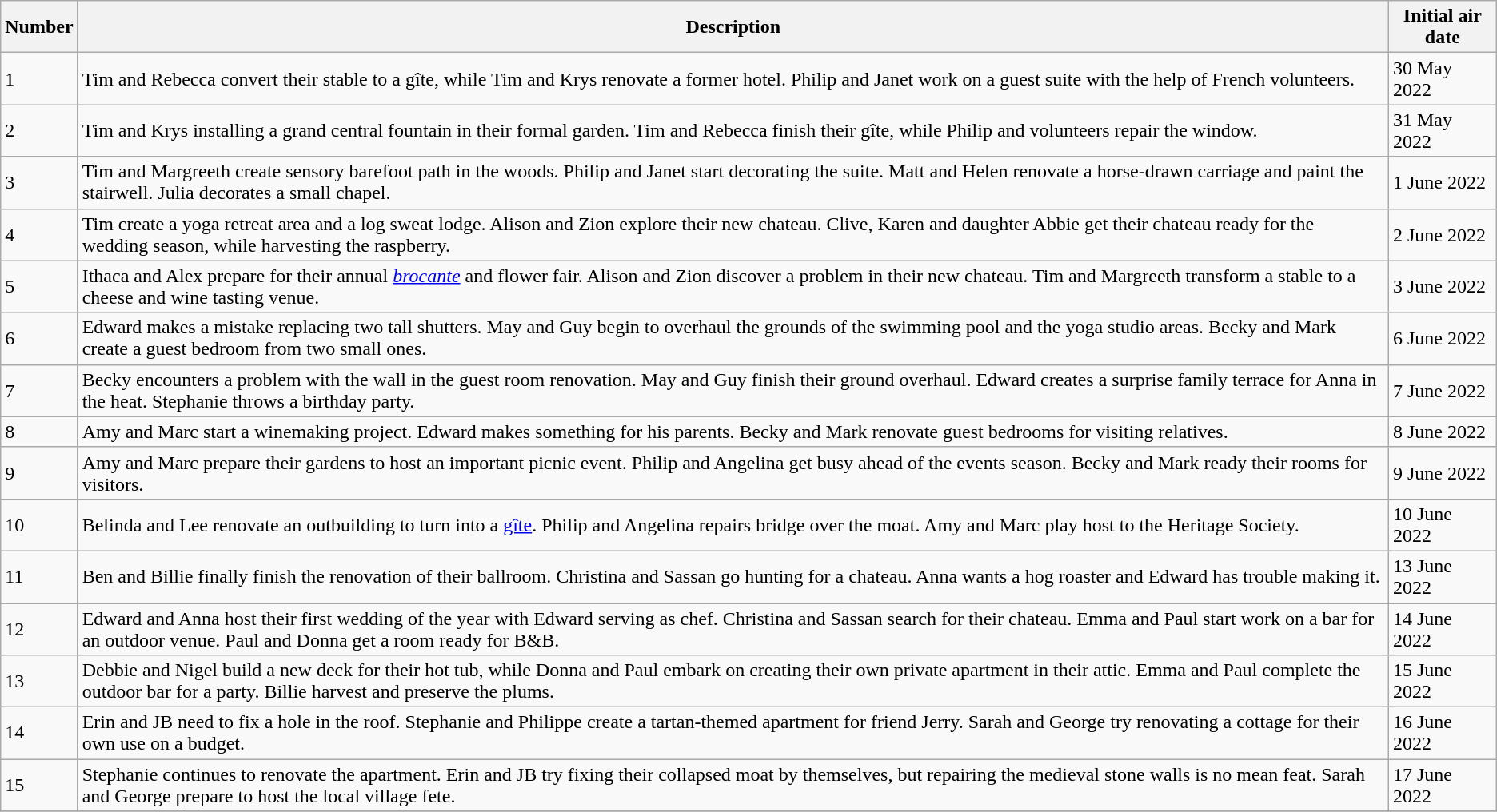<table class="wikitable">
<tr>
<th>Number</th>
<th>Description</th>
<th>Initial air date</th>
</tr>
<tr>
<td>1</td>
<td>Tim and Rebecca convert their stable to a gîte, while Tim and Krys renovate a former hotel. Philip and Janet work on a guest suite with the help of French volunteers.</td>
<td>30 May 2022</td>
</tr>
<tr>
<td>2</td>
<td>Tim and Krys installing a grand central fountain in their formal garden. Tim and Rebecca finish their gîte, while Philip and volunteers repair the window.</td>
<td>31 May 2022</td>
</tr>
<tr>
<td>3</td>
<td>Tim and Margreeth create sensory barefoot path in the woods. Philip and Janet start decorating the suite. Matt and Helen renovate a horse-drawn carriage and paint the stairwell. Julia decorates a small chapel.</td>
<td>1 June 2022</td>
</tr>
<tr>
<td>4</td>
<td>Tim create a yoga retreat area and a log sweat lodge.  Alison and Zion explore their new chateau. Clive, Karen and daughter Abbie get their chateau ready for the wedding season, while harvesting the raspberry.</td>
<td>2 June 2022</td>
</tr>
<tr>
<td>5</td>
<td>Ithaca and Alex prepare for their annual <em><a href='#'>brocante</a></em> and flower fair. Alison and Zion discover a problem in their new chateau. Tim and Margreeth transform a stable to a cheese and wine tasting venue.</td>
<td>3 June 2022</td>
</tr>
<tr>
<td>6</td>
<td>Edward makes a mistake replacing two tall shutters. May and Guy begin to overhaul the grounds of the swimming pool and the yoga studio areas. Becky and Mark create a guest bedroom from two small ones.</td>
<td>6 June 2022</td>
</tr>
<tr>
<td>7</td>
<td>Becky encounters a problem with the wall in the guest room renovation. May and Guy finish their ground overhaul. Edward creates a surprise family terrace for Anna in the heat. Stephanie throws a birthday party.</td>
<td>7 June 2022</td>
</tr>
<tr>
<td>8</td>
<td>Amy and Marc start a winemaking project. Edward makes something for his parents. Becky and Mark renovate guest bedrooms for visiting relatives.</td>
<td>8 June 2022</td>
</tr>
<tr>
<td>9</td>
<td>Amy and Marc prepare their gardens to host an important picnic event. Philip and Angelina get busy ahead of the events season. Becky and Mark ready their rooms for visitors.</td>
<td>9 June 2022</td>
</tr>
<tr>
<td>10</td>
<td>Belinda and Lee renovate an outbuilding to turn into a <a href='#'>gîte</a>. Philip and Angelina repairs bridge over the moat. Amy and Marc play host to the Heritage Society.</td>
<td>10 June 2022</td>
</tr>
<tr>
<td>11</td>
<td>Ben and Billie finally finish the renovation of their ballroom. Christina and Sassan go hunting for a chateau. Anna wants a hog roaster and Edward has trouble making it.</td>
<td>13 June 2022</td>
</tr>
<tr>
<td>12</td>
<td>Edward and Anna host their first wedding of the year with Edward serving as chef. Christina and Sassan search for their chateau. Emma and Paul start work on a bar for an outdoor venue.  Paul and Donna get a room ready for B&B.</td>
<td>14 June 2022</td>
</tr>
<tr>
<td>13</td>
<td>Debbie and Nigel build a new deck for their hot tub, while Donna and Paul embark on creating their own private apartment in their attic. Emma and Paul complete the outdoor bar for a party. Billie harvest and preserve the plums.</td>
<td>15 June 2022</td>
</tr>
<tr>
<td>14</td>
<td>Erin and JB need to fix a hole in the roof. Stephanie and Philippe create a tartan-themed apartment for friend Jerry. Sarah and George try renovating a cottage for their own use on a budget.</td>
<td>16 June 2022</td>
</tr>
<tr>
<td>15</td>
<td>Stephanie continues to renovate the apartment. Erin and JB try fixing their collapsed moat by themselves, but repairing the medieval stone walls is no mean feat. Sarah and George prepare to host the local village fete.</td>
<td>17 June 2022</td>
</tr>
<tr>
</tr>
</table>
